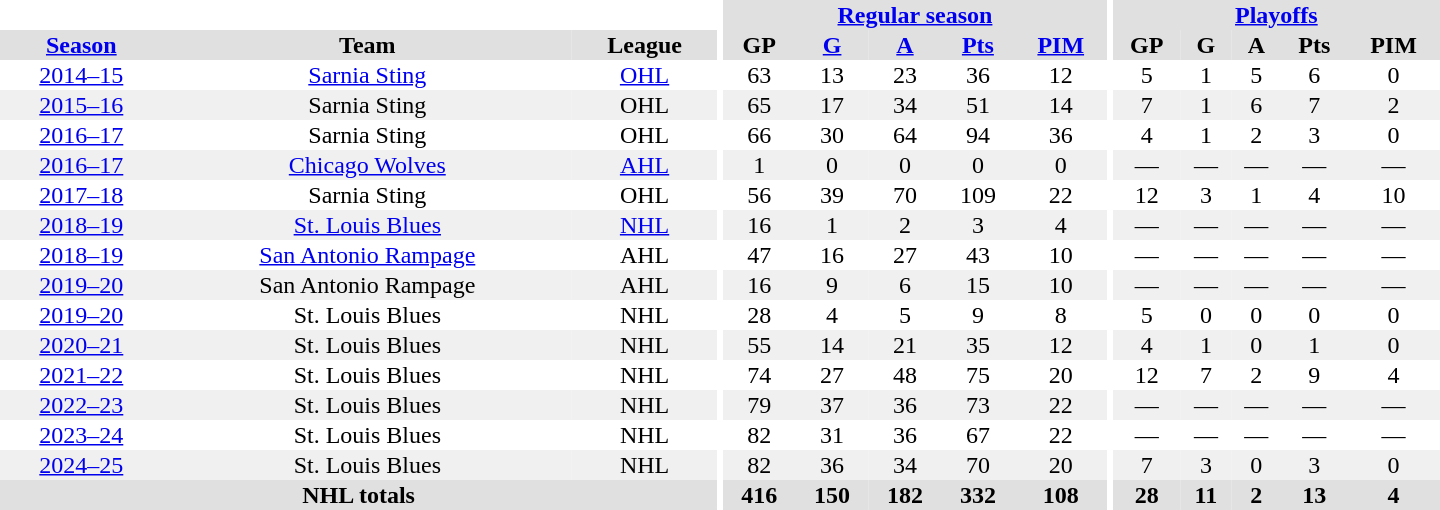<table border="0" cellpadding="1" cellspacing="0" style="text-align:center; width:60em">
<tr bgcolor="#e0e0e0">
<th colspan="3"  bgcolor="#ffffff"></th>
<th rowspan="99" bgcolor="#ffffff"></th>
<th colspan="5"><a href='#'>Regular season</a></th>
<th rowspan="99" bgcolor="#ffffff"></th>
<th colspan="5"><a href='#'>Playoffs</a></th>
</tr>
<tr bgcolor="#e0e0e0">
<th><a href='#'>Season</a></th>
<th>Team</th>
<th>League</th>
<th>GP</th>
<th><a href='#'>G</a></th>
<th><a href='#'>A</a></th>
<th><a href='#'>Pts</a></th>
<th><a href='#'>PIM</a></th>
<th>GP</th>
<th>G</th>
<th>A</th>
<th>Pts</th>
<th>PIM</th>
</tr>
<tr>
<td><a href='#'>2014–15</a></td>
<td><a href='#'>Sarnia Sting</a></td>
<td><a href='#'>OHL</a></td>
<td>63</td>
<td>13</td>
<td>23</td>
<td>36</td>
<td>12</td>
<td>5</td>
<td>1</td>
<td>5</td>
<td>6</td>
<td>0</td>
</tr>
<tr bgcolor="#f0f0f0">
<td><a href='#'>2015–16</a></td>
<td>Sarnia Sting</td>
<td>OHL</td>
<td>65</td>
<td>17</td>
<td>34</td>
<td>51</td>
<td>14</td>
<td>7</td>
<td>1</td>
<td>6</td>
<td>7</td>
<td>2</td>
</tr>
<tr>
<td><a href='#'>2016–17</a></td>
<td>Sarnia Sting</td>
<td>OHL</td>
<td>66</td>
<td>30</td>
<td>64</td>
<td>94</td>
<td>36</td>
<td>4</td>
<td>1</td>
<td>2</td>
<td>3</td>
<td>0</td>
</tr>
<tr bgcolor="#f0f0f0">
<td><a href='#'>2016–17</a></td>
<td><a href='#'>Chicago Wolves</a></td>
<td><a href='#'>AHL</a></td>
<td>1</td>
<td>0</td>
<td>0</td>
<td>0</td>
<td>0</td>
<td>—</td>
<td>—</td>
<td>—</td>
<td>—</td>
<td>—</td>
</tr>
<tr>
<td><a href='#'>2017–18</a></td>
<td>Sarnia Sting</td>
<td>OHL</td>
<td>56</td>
<td>39</td>
<td>70</td>
<td>109</td>
<td>22</td>
<td>12</td>
<td>3</td>
<td>1</td>
<td>4</td>
<td>10</td>
</tr>
<tr bgcolor="#f0f0f0">
<td><a href='#'>2018–19</a></td>
<td><a href='#'>St. Louis Blues</a></td>
<td><a href='#'>NHL</a></td>
<td>16</td>
<td>1</td>
<td>2</td>
<td>3</td>
<td>4</td>
<td>—</td>
<td>—</td>
<td>—</td>
<td>—</td>
<td>—</td>
</tr>
<tr>
<td><a href='#'>2018–19</a></td>
<td><a href='#'>San Antonio Rampage</a></td>
<td>AHL</td>
<td>47</td>
<td>16</td>
<td>27</td>
<td>43</td>
<td>10</td>
<td>—</td>
<td>—</td>
<td>—</td>
<td>—</td>
<td>—</td>
</tr>
<tr bgcolor="#f0f0f0">
<td><a href='#'>2019–20</a></td>
<td>San Antonio Rampage</td>
<td>AHL</td>
<td>16</td>
<td>9</td>
<td>6</td>
<td>15</td>
<td>10</td>
<td>—</td>
<td>—</td>
<td>—</td>
<td>—</td>
<td>—</td>
</tr>
<tr>
<td><a href='#'>2019–20</a></td>
<td>St. Louis Blues</td>
<td>NHL</td>
<td>28</td>
<td>4</td>
<td>5</td>
<td>9</td>
<td>8</td>
<td>5</td>
<td>0</td>
<td>0</td>
<td>0</td>
<td>0</td>
</tr>
<tr bgcolor="#f0f0f0">
<td><a href='#'>2020–21</a></td>
<td>St. Louis Blues</td>
<td>NHL</td>
<td>55</td>
<td>14</td>
<td>21</td>
<td>35</td>
<td>12</td>
<td>4</td>
<td>1</td>
<td>0</td>
<td>1</td>
<td>0</td>
</tr>
<tr>
<td><a href='#'>2021–22</a></td>
<td>St. Louis Blues</td>
<td>NHL</td>
<td>74</td>
<td>27</td>
<td>48</td>
<td>75</td>
<td>20</td>
<td>12</td>
<td>7</td>
<td>2</td>
<td>9</td>
<td>4</td>
</tr>
<tr bgcolor="#f0f0f0">
<td><a href='#'>2022–23</a></td>
<td>St. Louis Blues</td>
<td>NHL</td>
<td>79</td>
<td>37</td>
<td>36</td>
<td>73</td>
<td>22</td>
<td>—</td>
<td>—</td>
<td>—</td>
<td>—</td>
<td>—</td>
</tr>
<tr>
<td><a href='#'>2023–24</a></td>
<td>St. Louis Blues</td>
<td>NHL</td>
<td>82</td>
<td>31</td>
<td>36</td>
<td>67</td>
<td>22</td>
<td>—</td>
<td>—</td>
<td>—</td>
<td>—</td>
<td>—</td>
</tr>
<tr bgcolor="#f0f0f0">
<td><a href='#'>2024–25</a></td>
<td>St. Louis Blues</td>
<td>NHL</td>
<td>82</td>
<td>36</td>
<td>34</td>
<td>70</td>
<td>20</td>
<td>7</td>
<td>3</td>
<td>0</td>
<td>3</td>
<td>0</td>
</tr>
<tr bgcolor="#e0e0e0">
<th colspan="3">NHL totals</th>
<th>416</th>
<th>150</th>
<th>182</th>
<th>332</th>
<th>108</th>
<th>28</th>
<th>11</th>
<th>2</th>
<th>13</th>
<th>4</th>
</tr>
</table>
